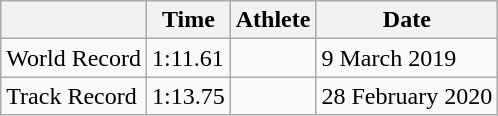<table class="wikitable">
<tr>
<th></th>
<th>Time</th>
<th>Athlete</th>
<th>Date</th>
</tr>
<tr>
<td>World Record</td>
<td>1:11.61</td>
<td></td>
<td>9 March 2019</td>
</tr>
<tr>
<td>Track Record</td>
<td>1:13.75</td>
<td></td>
<td>28 February 2020</td>
</tr>
</table>
